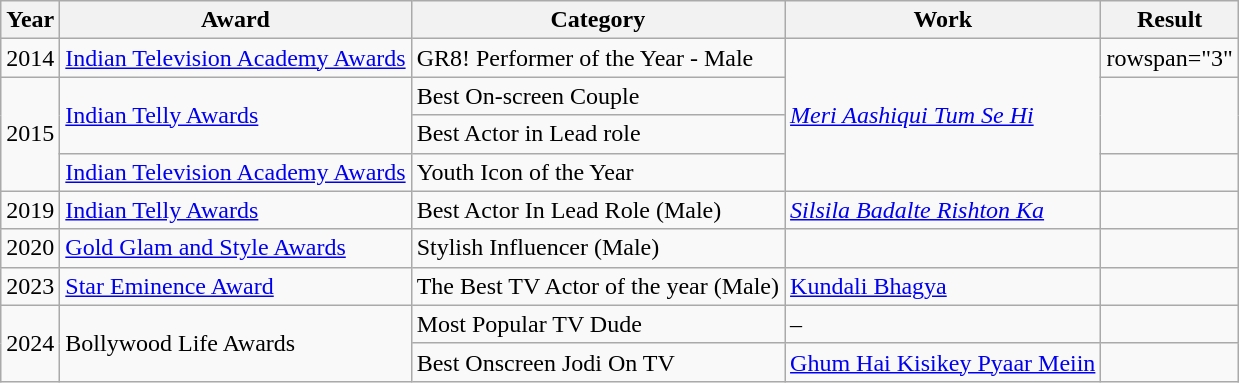<table class="wikitable sortable">
<tr>
<th>Year</th>
<th>Award</th>
<th>Category</th>
<th>Work</th>
<th>Result</th>
</tr>
<tr>
<td>2014</td>
<td><a href='#'>Indian Television Academy Awards</a></td>
<td>GR8! Performer of the Year - Male</td>
<td rowspan="4"><em><a href='#'>Meri Aashiqui Tum Se Hi</a></em></td>
<td>rowspan="3" </td>
</tr>
<tr>
<td rowspan="3">2015</td>
<td rowspan="2"><a href='#'>Indian Telly Awards</a></td>
<td>Best On-screen Couple</td>
</tr>
<tr>
<td>Best Actor in Lead role</td>
</tr>
<tr>
<td><a href='#'>Indian Television Academy Awards</a></td>
<td>Youth Icon of the Year</td>
<td></td>
</tr>
<tr>
<td>2019</td>
<td><a href='#'>Indian Telly Awards</a></td>
<td>Best Actor In Lead Role (Male)</td>
<td><em><a href='#'>Silsila Badalte Rishton Ka</a></em></td>
<td></td>
</tr>
<tr>
<td>2020</td>
<td><a href='#'>Gold Glam and Style Awards</a></td>
<td>Stylish Influencer (Male)</td>
<td></td>
<td></td>
</tr>
<tr>
<td>2023</td>
<td><a href='#'>Star Eminence Award</a></td>
<td>The Best TV Actor of the year (Male)</td>
<td><a href='#'>Kundali Bhagya</a></td>
<td></td>
</tr>
<tr>
<td rowspan="2">2024</td>
<td rowspan="2">Bollywood Life Awards</td>
<td>Most Popular TV Dude</td>
<td>–</td>
<td></td>
</tr>
<tr>
<td>Best Onscreen Jodi On TV</td>
<td><a href='#'>Ghum Hai Kisikey Pyaar Meiin</a></td>
<td></td>
</tr>
</table>
